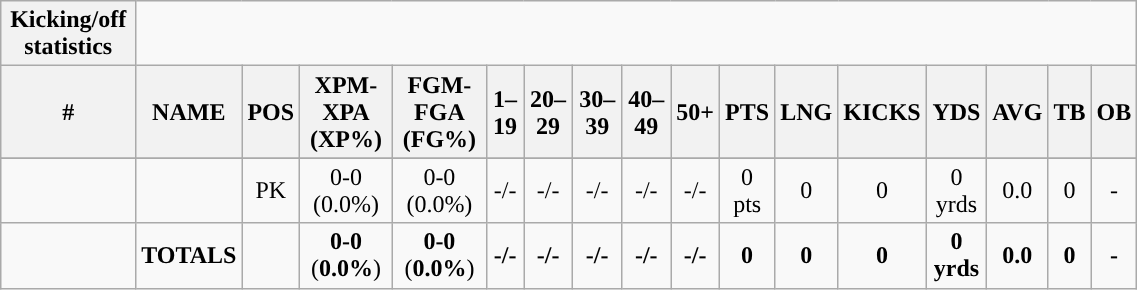<table style="width:60%; text-align:center;" class="wikitable collapsible collapsed">
<tr>
<th style="text-align:center; ">Kicking/off statistics</th>
</tr>
<tr>
<th>#</th>
<th>NAME</th>
<th>POS</th>
<th>XPM-XPA (XP%)</th>
<th>FGM-FGA (FG%)</th>
<th>1–19</th>
<th>20–29</th>
<th>30–39</th>
<th>40–49</th>
<th>50+</th>
<th>PTS</th>
<th>LNG</th>
<th>KICKS</th>
<th>YDS</th>
<th>AVG</th>
<th>TB</th>
<th>OB</th>
</tr>
<tr>
</tr>
<tr>
<td></td>
<td></td>
<td>PK</td>
<td>0-0 (0.0%)</td>
<td>0-0 (0.0%)</td>
<td>-/-</td>
<td>-/-</td>
<td>-/-</td>
<td>-/-</td>
<td>-/-</td>
<td>0 pts</td>
<td>0</td>
<td>0</td>
<td>0 yrds</td>
<td>0.0</td>
<td>0</td>
<td>-</td>
</tr>
<tr>
<td></td>
<td><strong>TOTALS</strong></td>
<td></td>
<td><strong>0-0</strong> (<strong>0.0%</strong>)</td>
<td><strong>0-0</strong> (<strong>0.0%</strong>)</td>
<td><strong>-/-</strong></td>
<td><strong>-/-</strong></td>
<td><strong>-/-</strong></td>
<td><strong>-/-</strong></td>
<td><strong>-/-</strong></td>
<td><strong>0</strong></td>
<td><strong>0</strong></td>
<td><strong>0</strong></td>
<td><strong>0 yrds</strong></td>
<td><strong>0.0</strong></td>
<td><strong>0</strong></td>
<td><strong>-</strong></td>
</tr>
</table>
